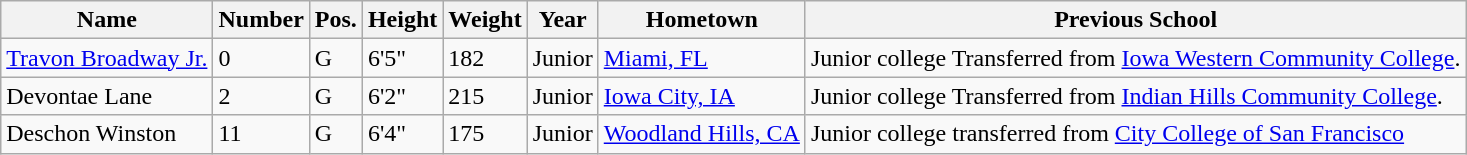<table class="wikitable sortable" border="1">
<tr>
<th>Name</th>
<th>Number</th>
<th>Pos.</th>
<th>Height</th>
<th>Weight</th>
<th>Year</th>
<th>Hometown</th>
<th class="unsortable">Previous School</th>
</tr>
<tr>
<td><a href='#'>Travon Broadway Jr.</a></td>
<td>0</td>
<td>G</td>
<td>6'5"</td>
<td>182</td>
<td>Junior</td>
<td><a href='#'>Miami, FL</a></td>
<td>Junior college Transferred from <a href='#'>Iowa Western Community College</a>.</td>
</tr>
<tr>
<td>Devontae Lane</td>
<td>2</td>
<td>G</td>
<td>6'2"</td>
<td>215</td>
<td>Junior</td>
<td><a href='#'>Iowa City, IA</a></td>
<td>Junior college Transferred from <a href='#'>Indian Hills Community College</a>.</td>
</tr>
<tr>
<td>Deschon Winston</td>
<td>11</td>
<td>G</td>
<td>6'4"</td>
<td>175</td>
<td>Junior</td>
<td><a href='#'>Woodland Hills, CA</a></td>
<td>Junior college transferred from <a href='#'>City College of San Francisco</a></td>
</tr>
</table>
